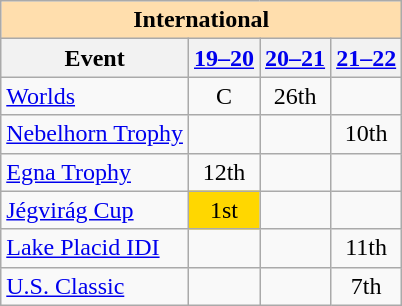<table class="wikitable" style="text-align:center">
<tr>
<th colspan="4" style="background-color: #ffdead; " align="center">International</th>
</tr>
<tr>
<th>Event</th>
<th><a href='#'>19–20</a></th>
<th><a href='#'>20–21</a></th>
<th><a href='#'>21–22</a></th>
</tr>
<tr>
<td align=left><a href='#'>Worlds</a></td>
<td>C</td>
<td>26th</td>
<td></td>
</tr>
<tr>
<td align=left> <a href='#'>Nebelhorn Trophy</a></td>
<td></td>
<td></td>
<td>10th</td>
</tr>
<tr>
<td align=left><a href='#'>Egna Trophy</a></td>
<td>12th</td>
<td></td>
<td></td>
</tr>
<tr>
<td align=left><a href='#'>Jégvirág Cup</a></td>
<td bgcolor=gold>1st</td>
<td></td>
<td></td>
</tr>
<tr>
<td align=left><a href='#'>Lake Placid IDI</a></td>
<td></td>
<td></td>
<td>11th</td>
</tr>
<tr>
<td align=left><a href='#'>U.S. Classic</a></td>
<td></td>
<td></td>
<td>7th</td>
</tr>
</table>
